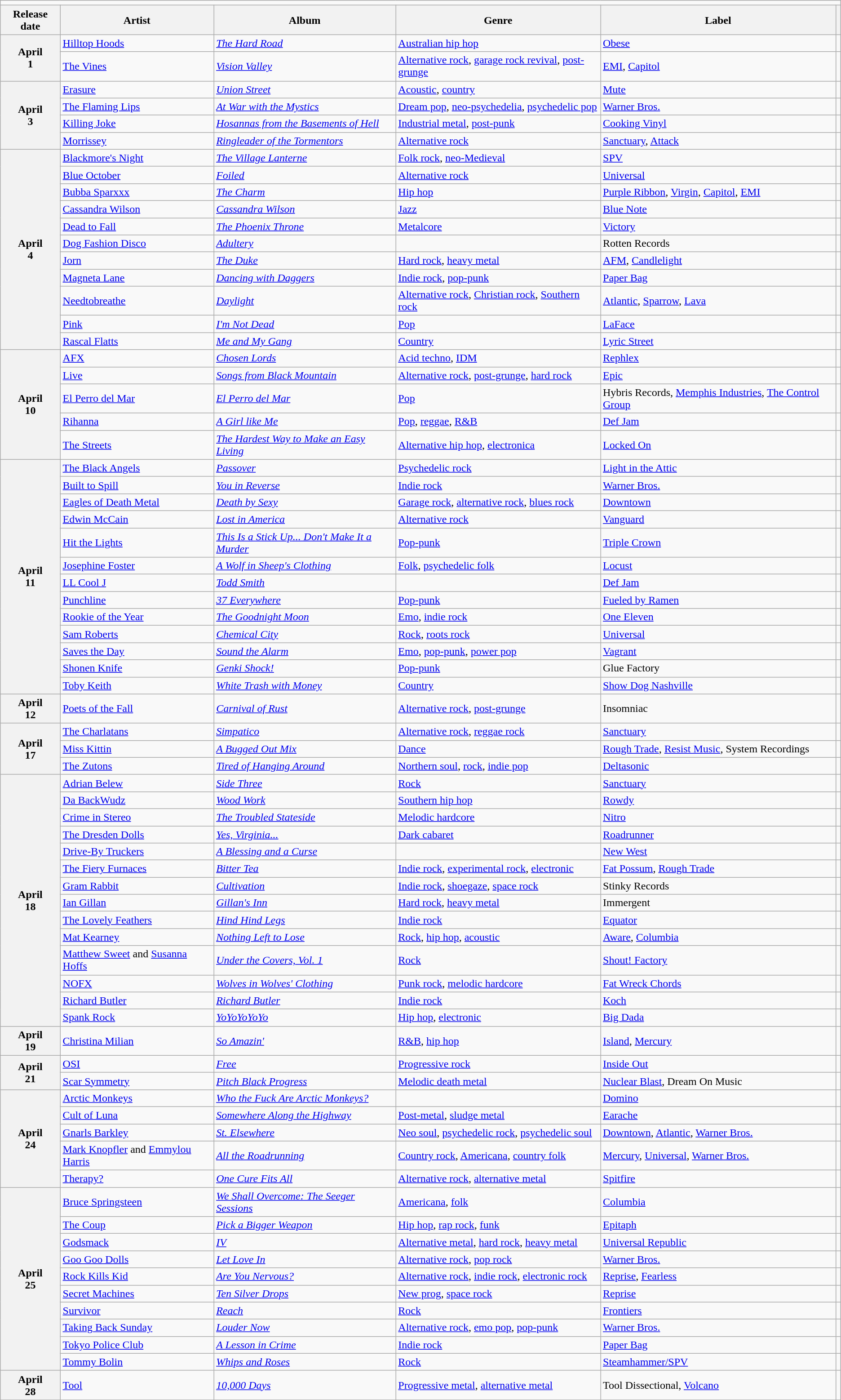<table class="wikitable plainrowheaders">
<tr>
<td colspan="6" style="text-align:center;"></td>
</tr>
<tr>
<th scope="col">Release date</th>
<th scope="col">Artist</th>
<th scope="col">Album</th>
<th scope="col">Genre</th>
<th scope="col">Label</th>
<th scope="col"></th>
</tr>
<tr>
<th scope="row" rowspan="2" style="text-align:center;">April<br>1</th>
<td><a href='#'>Hilltop Hoods</a></td>
<td><em><a href='#'>The Hard Road</a></em></td>
<td><a href='#'>Australian hip hop</a></td>
<td><a href='#'>Obese</a></td>
<td></td>
</tr>
<tr>
<td><a href='#'>The Vines</a></td>
<td><em><a href='#'>Vision Valley</a></em></td>
<td><a href='#'>Alternative rock</a>, <a href='#'>garage rock revival</a>, <a href='#'>post-grunge</a></td>
<td><a href='#'>EMI</a>, <a href='#'>Capitol</a></td>
<td></td>
</tr>
<tr>
<th scope="row" rowspan="4" style="text-align:center;">April<br>3</th>
<td><a href='#'>Erasure</a></td>
<td><em><a href='#'>Union Street</a></em></td>
<td><a href='#'>Acoustic</a>, <a href='#'>country</a></td>
<td><a href='#'>Mute</a></td>
<td></td>
</tr>
<tr>
<td><a href='#'>The Flaming Lips</a></td>
<td><em><a href='#'>At War with the Mystics</a></em></td>
<td><a href='#'>Dream pop</a>, <a href='#'>neo-psychedelia</a>, <a href='#'>psychedelic pop</a></td>
<td><a href='#'>Warner Bros.</a></td>
<td></td>
</tr>
<tr>
<td><a href='#'>Killing Joke</a></td>
<td><em><a href='#'>Hosannas from the Basements of Hell</a></em></td>
<td><a href='#'>Industrial metal</a>, <a href='#'>post-punk</a></td>
<td><a href='#'>Cooking Vinyl</a></td>
<td></td>
</tr>
<tr>
<td><a href='#'>Morrissey</a></td>
<td><em><a href='#'>Ringleader of the Tormentors</a></em></td>
<td><a href='#'>Alternative rock</a></td>
<td><a href='#'>Sanctuary</a>, <a href='#'>Attack</a></td>
<td></td>
</tr>
<tr>
<th scope="row" rowspan="11" style="text-align:center;">April<br>4</th>
<td><a href='#'>Blackmore's Night</a></td>
<td><em><a href='#'>The Village Lanterne</a></em></td>
<td><a href='#'>Folk rock</a>, <a href='#'>neo-Medieval</a></td>
<td><a href='#'>SPV</a></td>
<td></td>
</tr>
<tr>
<td><a href='#'>Blue October</a></td>
<td><em><a href='#'>Foiled</a></em></td>
<td><a href='#'>Alternative rock</a></td>
<td><a href='#'>Universal</a></td>
<td></td>
</tr>
<tr>
<td><a href='#'>Bubba Sparxxx</a></td>
<td><em><a href='#'>The Charm</a></em></td>
<td><a href='#'>Hip hop</a></td>
<td><a href='#'>Purple Ribbon</a>, <a href='#'>Virgin</a>, <a href='#'>Capitol</a>, <a href='#'>EMI</a></td>
<td></td>
</tr>
<tr>
<td><a href='#'>Cassandra Wilson</a></td>
<td><em><a href='#'>Cassandra Wilson</a></em></td>
<td><a href='#'>Jazz</a></td>
<td><a href='#'>Blue Note</a></td>
<td></td>
</tr>
<tr>
<td><a href='#'>Dead to Fall</a></td>
<td><em><a href='#'>The Phoenix Throne</a></em></td>
<td><a href='#'>Metalcore</a></td>
<td><a href='#'>Victory</a></td>
<td></td>
</tr>
<tr>
<td><a href='#'>Dog Fashion Disco</a></td>
<td><em><a href='#'>Adultery</a></em></td>
<td></td>
<td>Rotten Records</td>
<td></td>
</tr>
<tr>
<td><a href='#'>Jorn</a></td>
<td><em><a href='#'>The Duke</a></em></td>
<td><a href='#'>Hard rock</a>, <a href='#'>heavy metal</a></td>
<td><a href='#'>AFM</a>, <a href='#'>Candlelight</a></td>
<td></td>
</tr>
<tr>
<td><a href='#'>Magneta Lane</a></td>
<td><em><a href='#'>Dancing with Daggers</a></em></td>
<td><a href='#'>Indie rock</a>, <a href='#'>pop-punk</a></td>
<td><a href='#'>Paper Bag</a></td>
<td></td>
</tr>
<tr>
<td><a href='#'>Needtobreathe</a></td>
<td><em><a href='#'>Daylight</a></em></td>
<td><a href='#'>Alternative rock</a>, <a href='#'>Christian rock</a>, <a href='#'>Southern rock</a></td>
<td><a href='#'>Atlantic</a>, <a href='#'>Sparrow</a>, <a href='#'>Lava</a></td>
<td></td>
</tr>
<tr>
<td><a href='#'>Pink</a></td>
<td><em><a href='#'>I'm Not Dead</a></em></td>
<td><a href='#'>Pop</a></td>
<td><a href='#'>LaFace</a></td>
<td></td>
</tr>
<tr>
<td><a href='#'>Rascal Flatts</a></td>
<td><em><a href='#'>Me and My Gang</a></em></td>
<td><a href='#'>Country</a></td>
<td><a href='#'>Lyric Street</a></td>
<td></td>
</tr>
<tr>
<th scope="row" rowspan="5" style="text-align:center;">April<br>10</th>
<td><a href='#'>AFX</a></td>
<td><em><a href='#'>Chosen Lords</a></em></td>
<td><a href='#'>Acid techno</a>, <a href='#'>IDM</a></td>
<td><a href='#'>Rephlex</a></td>
<td></td>
</tr>
<tr>
<td><a href='#'>Live</a></td>
<td><em><a href='#'>Songs from Black Mountain</a></em></td>
<td><a href='#'>Alternative rock</a>, <a href='#'>post-grunge</a>, <a href='#'>hard rock</a></td>
<td><a href='#'>Epic</a></td>
<td></td>
</tr>
<tr>
<td><a href='#'>El Perro del Mar</a></td>
<td><em><a href='#'>El Perro del Mar</a></em></td>
<td><a href='#'>Pop</a></td>
<td>Hybris Records, <a href='#'>Memphis Industries</a>, <a href='#'>The Control Group</a></td>
<td></td>
</tr>
<tr>
<td><a href='#'>Rihanna</a></td>
<td><em><a href='#'>A Girl like Me</a></em></td>
<td><a href='#'>Pop</a>, <a href='#'>reggae</a>, <a href='#'>R&B</a></td>
<td><a href='#'>Def Jam</a></td>
<td></td>
</tr>
<tr>
<td><a href='#'>The Streets</a></td>
<td><em><a href='#'>The Hardest Way to Make an Easy Living</a></em></td>
<td><a href='#'>Alternative hip hop</a>, <a href='#'>electronica</a></td>
<td><a href='#'>Locked On</a></td>
<td></td>
</tr>
<tr>
<th scope="row" rowspan="13" style="text-align:center;">April<br>11</th>
<td><a href='#'>The Black Angels</a></td>
<td><em><a href='#'>Passover</a></em></td>
<td><a href='#'>Psychedelic rock</a></td>
<td><a href='#'>Light in the Attic</a></td>
<td></td>
</tr>
<tr>
<td><a href='#'>Built to Spill</a></td>
<td><em><a href='#'>You in Reverse</a></em></td>
<td><a href='#'>Indie rock</a></td>
<td><a href='#'>Warner Bros.</a></td>
<td></td>
</tr>
<tr>
<td><a href='#'>Eagles of Death Metal</a></td>
<td><em><a href='#'>Death by Sexy</a></em></td>
<td><a href='#'>Garage rock</a>, <a href='#'>alternative rock</a>, <a href='#'>blues rock</a></td>
<td><a href='#'>Downtown</a></td>
<td></td>
</tr>
<tr>
<td><a href='#'>Edwin McCain</a></td>
<td><em><a href='#'>Lost in America</a></em></td>
<td><a href='#'>Alternative rock</a></td>
<td><a href='#'>Vanguard</a></td>
<td></td>
</tr>
<tr>
<td><a href='#'>Hit the Lights</a></td>
<td><em><a href='#'>This Is a Stick Up... Don't Make It a Murder</a></em></td>
<td><a href='#'>Pop-punk</a></td>
<td><a href='#'>Triple Crown</a></td>
<td></td>
</tr>
<tr>
<td><a href='#'>Josephine Foster</a></td>
<td><em><a href='#'>A Wolf in Sheep's Clothing</a></em></td>
<td><a href='#'>Folk</a>, <a href='#'>psychedelic folk</a></td>
<td><a href='#'>Locust</a></td>
<td></td>
</tr>
<tr>
<td><a href='#'>LL Cool J</a></td>
<td><em><a href='#'>Todd Smith</a></em></td>
<td></td>
<td><a href='#'>Def Jam</a></td>
<td></td>
</tr>
<tr>
<td><a href='#'>Punchline</a></td>
<td><em><a href='#'>37 Everywhere</a></em></td>
<td><a href='#'>Pop-punk</a></td>
<td><a href='#'>Fueled by Ramen</a></td>
<td></td>
</tr>
<tr>
<td><a href='#'>Rookie of the Year</a></td>
<td><em><a href='#'>The Goodnight Moon</a></em></td>
<td><a href='#'>Emo</a>, <a href='#'>indie rock</a></td>
<td><a href='#'>One Eleven</a></td>
<td></td>
</tr>
<tr>
<td><a href='#'>Sam Roberts</a></td>
<td><em><a href='#'>Chemical City</a></em></td>
<td><a href='#'>Rock</a>, <a href='#'>roots rock</a></td>
<td><a href='#'>Universal</a></td>
<td></td>
</tr>
<tr>
<td><a href='#'>Saves the Day</a></td>
<td><em><a href='#'>Sound the Alarm</a></em></td>
<td><a href='#'>Emo</a>, <a href='#'>pop-punk</a>, <a href='#'>power pop</a></td>
<td><a href='#'>Vagrant</a></td>
<td></td>
</tr>
<tr>
<td><a href='#'>Shonen Knife</a></td>
<td><em><a href='#'>Genki Shock!</a></em></td>
<td><a href='#'>Pop-punk</a></td>
<td>Glue Factory</td>
<td></td>
</tr>
<tr>
<td><a href='#'>Toby Keith</a></td>
<td><em><a href='#'>White Trash with Money</a></em></td>
<td><a href='#'>Country</a></td>
<td><a href='#'>Show Dog Nashville</a></td>
<td></td>
</tr>
<tr>
<th scope="row" style="text-align:center;">April<br>12</th>
<td><a href='#'>Poets of the Fall</a></td>
<td><em><a href='#'>Carnival of Rust</a></em></td>
<td><a href='#'>Alternative rock</a>, <a href='#'>post-grunge</a></td>
<td>Insomniac</td>
<td></td>
</tr>
<tr>
<th scope="row" rowspan="3" style="text-align:center;">April<br>17</th>
<td><a href='#'>The Charlatans</a></td>
<td><em><a href='#'>Simpatico</a></em></td>
<td><a href='#'>Alternative rock</a>, <a href='#'>reggae rock</a></td>
<td><a href='#'>Sanctuary</a></td>
<td></td>
</tr>
<tr>
<td><a href='#'>Miss Kittin</a></td>
<td><em><a href='#'>A Bugged Out Mix</a></em></td>
<td><a href='#'>Dance</a></td>
<td><a href='#'>Rough Trade</a>, <a href='#'>Resist Music</a>, System Recordings</td>
<td></td>
</tr>
<tr>
<td><a href='#'>The Zutons</a></td>
<td><em><a href='#'>Tired of Hanging Around</a></em></td>
<td><a href='#'>Northern soul</a>, <a href='#'>rock</a>, <a href='#'>indie pop</a></td>
<td><a href='#'>Deltasonic</a></td>
<td></td>
</tr>
<tr>
<th scope="row" rowspan="14" style="text-align:center;">April<br>18</th>
<td><a href='#'>Adrian Belew</a></td>
<td><em><a href='#'>Side Three</a></em></td>
<td><a href='#'>Rock</a></td>
<td><a href='#'>Sanctuary</a></td>
<td></td>
</tr>
<tr>
<td><a href='#'>Da BackWudz</a></td>
<td><em><a href='#'>Wood Work</a></em></td>
<td><a href='#'>Southern hip hop</a></td>
<td><a href='#'>Rowdy</a></td>
<td></td>
</tr>
<tr>
<td><a href='#'>Crime in Stereo</a></td>
<td><em><a href='#'>The Troubled Stateside</a></em></td>
<td><a href='#'>Melodic hardcore</a></td>
<td><a href='#'>Nitro</a></td>
<td></td>
</tr>
<tr>
<td><a href='#'>The Dresden Dolls</a></td>
<td><em><a href='#'>Yes, Virginia...</a></em></td>
<td><a href='#'>Dark cabaret</a></td>
<td><a href='#'>Roadrunner</a></td>
<td></td>
</tr>
<tr>
<td><a href='#'>Drive-By Truckers</a></td>
<td><em><a href='#'>A Blessing and a Curse</a></em></td>
<td></td>
<td><a href='#'>New West</a></td>
<td></td>
</tr>
<tr>
<td><a href='#'>The Fiery Furnaces</a></td>
<td><em><a href='#'>Bitter Tea</a></em></td>
<td><a href='#'>Indie rock</a>, <a href='#'>experimental rock</a>, <a href='#'>electronic</a></td>
<td><a href='#'>Fat Possum</a>, <a href='#'>Rough Trade</a></td>
<td></td>
</tr>
<tr>
<td><a href='#'>Gram Rabbit</a></td>
<td><em><a href='#'>Cultivation</a></em></td>
<td><a href='#'>Indie rock</a>, <a href='#'>shoegaze</a>, <a href='#'>space rock</a></td>
<td>Stinky Records</td>
<td></td>
</tr>
<tr>
<td><a href='#'>Ian Gillan</a></td>
<td><em><a href='#'>Gillan's Inn</a></em></td>
<td><a href='#'>Hard rock</a>, <a href='#'>heavy metal</a></td>
<td>Immergent</td>
<td></td>
</tr>
<tr>
<td><a href='#'>The Lovely Feathers</a></td>
<td><em><a href='#'>Hind Hind Legs</a></em></td>
<td><a href='#'>Indie rock</a></td>
<td><a href='#'>Equator</a></td>
<td></td>
</tr>
<tr>
<td><a href='#'>Mat Kearney</a></td>
<td><em><a href='#'>Nothing Left to Lose</a></em></td>
<td><a href='#'>Rock</a>, <a href='#'>hip hop</a>, <a href='#'>acoustic</a></td>
<td><a href='#'>Aware</a>, <a href='#'>Columbia</a></td>
<td></td>
</tr>
<tr>
<td><a href='#'>Matthew Sweet</a> and <a href='#'>Susanna Hoffs</a></td>
<td><em><a href='#'>Under the Covers, Vol. 1</a></em></td>
<td><a href='#'>Rock</a></td>
<td><a href='#'>Shout! Factory</a></td>
<td></td>
</tr>
<tr>
<td><a href='#'>NOFX</a></td>
<td><em><a href='#'>Wolves in Wolves' Clothing</a></em></td>
<td><a href='#'>Punk rock</a>, <a href='#'>melodic hardcore</a></td>
<td><a href='#'>Fat Wreck Chords</a></td>
<td></td>
</tr>
<tr>
<td><a href='#'>Richard Butler</a></td>
<td><em><a href='#'>Richard Butler</a></em></td>
<td><a href='#'>Indie rock</a></td>
<td><a href='#'>Koch</a></td>
<td></td>
</tr>
<tr>
<td><a href='#'>Spank Rock</a></td>
<td><em><a href='#'>YoYoYoYoYo</a></em></td>
<td><a href='#'>Hip hop</a>, <a href='#'>electronic</a></td>
<td><a href='#'>Big Dada</a></td>
<td></td>
</tr>
<tr>
<th scope="row" style="text-align:center;">April<br>19</th>
<td><a href='#'>Christina Milian</a></td>
<td><em><a href='#'>So Amazin'</a></em></td>
<td><a href='#'>R&B</a>, <a href='#'>hip hop</a></td>
<td><a href='#'>Island</a>, <a href='#'>Mercury</a></td>
<td></td>
</tr>
<tr>
<th scope="row" rowspan="2" style="text-align:center;">April<br>21</th>
<td><a href='#'>OSI</a></td>
<td><em><a href='#'>Free</a></em></td>
<td><a href='#'>Progressive rock</a></td>
<td><a href='#'>Inside Out</a></td>
<td></td>
</tr>
<tr>
<td><a href='#'>Scar Symmetry</a></td>
<td><em><a href='#'>Pitch Black Progress</a></em></td>
<td><a href='#'>Melodic death metal</a></td>
<td><a href='#'>Nuclear Blast</a>, Dream On Music</td>
<td></td>
</tr>
<tr>
<th scope="row" rowspan="5" style="text-align:center;">April<br>24</th>
<td><a href='#'>Arctic Monkeys</a></td>
<td><em><a href='#'>Who the Fuck Are Arctic Monkeys?</a></em></td>
<td></td>
<td><a href='#'>Domino</a></td>
<td></td>
</tr>
<tr>
<td><a href='#'>Cult of Luna</a></td>
<td><em><a href='#'>Somewhere Along the Highway</a></em></td>
<td><a href='#'>Post-metal</a>, <a href='#'>sludge metal</a></td>
<td><a href='#'>Earache</a></td>
<td></td>
</tr>
<tr>
<td><a href='#'>Gnarls Barkley</a></td>
<td><em><a href='#'>St. Elsewhere</a></em></td>
<td><a href='#'>Neo soul</a>, <a href='#'>psychedelic rock</a>, <a href='#'>psychedelic soul</a></td>
<td><a href='#'>Downtown</a>, <a href='#'>Atlantic</a>, <a href='#'>Warner Bros.</a></td>
<td></td>
</tr>
<tr>
<td><a href='#'>Mark Knopfler</a> and <a href='#'>Emmylou Harris</a></td>
<td><em><a href='#'>All the Roadrunning</a></em></td>
<td><a href='#'>Country rock</a>, <a href='#'>Americana</a>, <a href='#'>country folk</a></td>
<td><a href='#'>Mercury</a>, <a href='#'>Universal</a>, <a href='#'>Warner Bros.</a></td>
<td></td>
</tr>
<tr>
<td><a href='#'>Therapy?</a></td>
<td><em><a href='#'>One Cure Fits All</a></em></td>
<td><a href='#'>Alternative rock</a>, <a href='#'>alternative metal</a></td>
<td><a href='#'>Spitfire</a></td>
<td></td>
</tr>
<tr>
<th scope="row" rowspan="10" style="text-align:center;">April<br>25</th>
<td><a href='#'>Bruce Springsteen</a></td>
<td><em><a href='#'>We Shall Overcome: The Seeger Sessions</a></em></td>
<td><a href='#'>Americana</a>, <a href='#'>folk</a></td>
<td><a href='#'>Columbia</a></td>
<td></td>
</tr>
<tr>
<td><a href='#'>The Coup</a></td>
<td><em><a href='#'>Pick a Bigger Weapon</a></em></td>
<td><a href='#'>Hip hop</a>, <a href='#'>rap rock</a>, <a href='#'>funk</a></td>
<td><a href='#'>Epitaph</a></td>
<td></td>
</tr>
<tr>
<td><a href='#'>Godsmack</a></td>
<td><em><a href='#'>IV</a></em></td>
<td><a href='#'>Alternative metal</a>, <a href='#'>hard rock</a>, <a href='#'>heavy metal</a></td>
<td><a href='#'>Universal Republic</a></td>
<td></td>
</tr>
<tr>
<td><a href='#'>Goo Goo Dolls</a></td>
<td><em><a href='#'>Let Love In</a></em></td>
<td><a href='#'>Alternative rock</a>, <a href='#'>pop rock</a></td>
<td><a href='#'>Warner Bros.</a></td>
<td></td>
</tr>
<tr>
<td><a href='#'>Rock Kills Kid</a></td>
<td><em><a href='#'>Are You Nervous?</a></em></td>
<td><a href='#'>Alternative rock</a>, <a href='#'>indie rock</a>, <a href='#'>electronic rock</a></td>
<td><a href='#'>Reprise</a>, <a href='#'>Fearless</a></td>
<td></td>
</tr>
<tr>
<td><a href='#'>Secret Machines</a></td>
<td><em><a href='#'>Ten Silver Drops</a></em></td>
<td><a href='#'>New prog</a>, <a href='#'>space rock</a></td>
<td><a href='#'>Reprise</a></td>
<td></td>
</tr>
<tr>
<td><a href='#'>Survivor</a></td>
<td><em><a href='#'>Reach</a></em></td>
<td><a href='#'>Rock</a></td>
<td><a href='#'>Frontiers</a></td>
<td></td>
</tr>
<tr>
<td><a href='#'>Taking Back Sunday</a></td>
<td><em><a href='#'>Louder Now</a></em></td>
<td><a href='#'>Alternative rock</a>, <a href='#'>emo pop</a>, <a href='#'>pop-punk</a></td>
<td><a href='#'>Warner Bros.</a></td>
<td></td>
</tr>
<tr>
<td><a href='#'>Tokyo Police Club</a></td>
<td><em><a href='#'>A Lesson in Crime</a></em></td>
<td><a href='#'>Indie rock</a></td>
<td><a href='#'>Paper Bag</a></td>
<td></td>
</tr>
<tr>
<td><a href='#'>Tommy Bolin</a></td>
<td><em><a href='#'>Whips and Roses</a></em></td>
<td><a href='#'>Rock</a></td>
<td><a href='#'>Steamhammer/SPV</a></td>
<td></td>
</tr>
<tr>
<th scope="row" style="text-align:center;">April<br>28</th>
<td><a href='#'>Tool</a></td>
<td><em><a href='#'>10,000 Days</a></em></td>
<td><a href='#'>Progressive metal</a>, <a href='#'>alternative metal</a></td>
<td>Tool Dissectional, <a href='#'>Volcano</a></td>
<td></td>
</tr>
</table>
